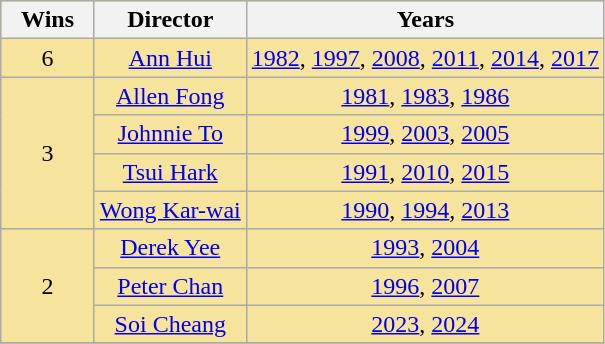<table class="wikitable" rowspan=2 border="1" cellpadding="4" style="text-align: center; background: #f6e39c">
<tr>
<th scope="col" width="55">Wins</th>
<th scope="col" align="center">Director</th>
<th scope="col" align="center">Years</th>
</tr>
<tr>
<td rowspan=1 style="text-align:center">6</td>
<td><a href='#'>Ann Hui</a></td>
<td><a href='#'>1982</a>, <a href='#'>1997</a>, <a href='#'>2008</a>, <a href='#'>2011</a>, <a href='#'>2014</a>, <a href='#'>2017</a></td>
</tr>
<tr>
<td rowspan=4 style="text-align:center">3</td>
<td><a href='#'>Allen Fong</a></td>
<td><a href='#'>1981</a>, <a href='#'>1983</a>, <a href='#'>1986</a></td>
</tr>
<tr>
<td><a href='#'>Johnnie To</a></td>
<td><a href='#'>1999</a>, <a href='#'>2003</a>, <a href='#'>2005</a></td>
</tr>
<tr>
<td><a href='#'>Tsui Hark</a></td>
<td><a href='#'>1991</a>, <a href='#'>2010</a>, <a href='#'>2015</a></td>
</tr>
<tr>
<td><a href='#'>Wong Kar-wai</a></td>
<td><a href='#'>1990</a>, <a href='#'>1994</a>, <a href='#'>2013</a></td>
</tr>
<tr>
<td rowspan=3 style="text-align:center">2</td>
<td><a href='#'>Derek Yee</a></td>
<td><a href='#'>1993</a>, <a href='#'>2004</a></td>
</tr>
<tr>
<td><a href='#'>Peter Chan</a></td>
<td><a href='#'>1996</a>, <a href='#'>2007</a></td>
</tr>
<tr>
<td><a href='#'>Soi Cheang</a></td>
<td><a href='#'>2023</a>, <a href='#'>2024</a></td>
</tr>
<tr>
</tr>
</table>
